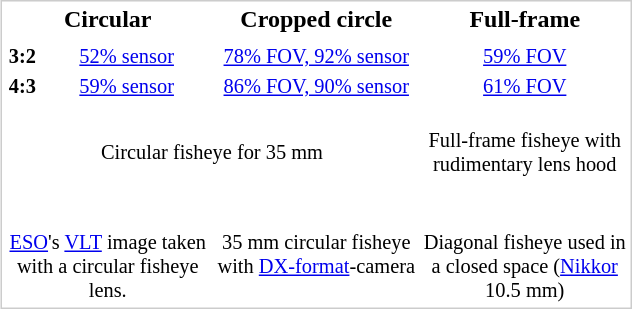<table style="float:right; margin-left:1em; border:solid 1px #cccccc; text-align:center;">
<tr>
<th colspan="2" style="width:135px;">Circular</th>
<th style="width:135px;">Cropped circle</th>
<th style="width:135px;">Full-frame</th>
</tr>
<tr style="vertical-align:top;">
<td colspan="2"></td>
<td></td>
<td></td>
</tr>
<tr style="vertical-align:top; font-size:85%;">
<td style="width:20px; font-weight:bold;">3:2</td>
<td style="width:104px;"><a href='#'>52% sensor</a></td>
<td><a href='#'>78% FOV, 92% sensor</a></td>
<td><a href='#'>59% FOV</a></td>
</tr>
<tr style="vertical-align:top; font-size:85%;">
<td style="font-weight:bold;">4:3</td>
<td><a href='#'>59% sensor</a></td>
<td><a href='#'>86% FOV, 90% sensor</a></td>
<td><a href='#'>61% FOV</a></td>
</tr>
<tr style="vertical-align:middle; font-size:85%;">
<td colspan="3"><br>Circular fisheye for 35 mm<br> </td>
<td><br>Full-frame fisheye with rudimentary lens hood<br> </td>
</tr>
<tr style="vertical-align:top; font-size:85%;">
<td colspan="2"><br><a href='#'>ESO</a>'s <a href='#'>VLT</a> image taken with a circular fisheye lens.</td>
<td><br>35 mm circular fisheye with <a href='#'>DX-format</a>-camera<br> </td>
<td><br>Diagonal fisheye used in a closed space (<a href='#'>Nikkor</a> 10.5 mm)</td>
</tr>
</table>
